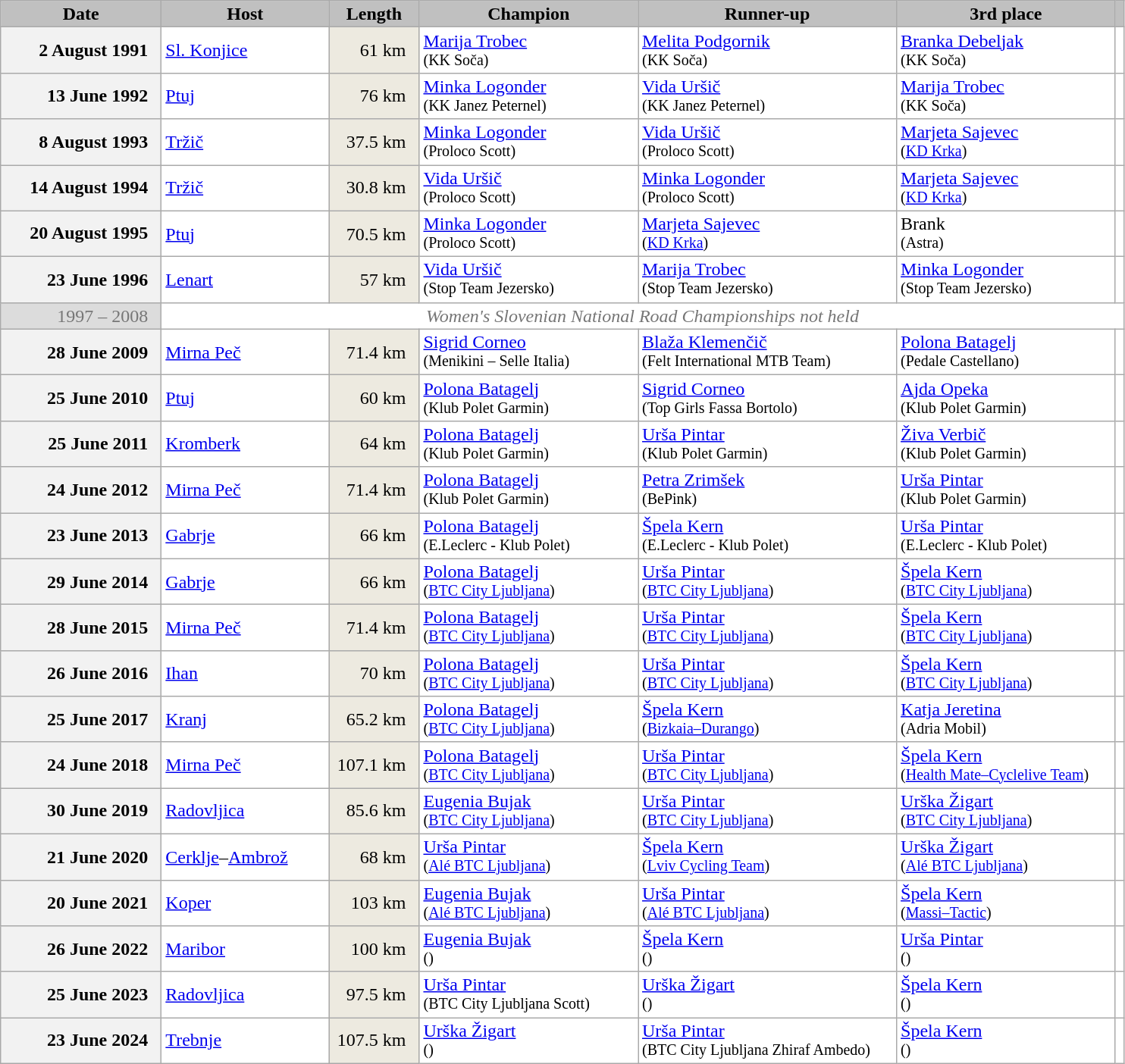<table class="wikitable plainrowheaders" style="background:#fff; font-size:100%; line-height:16px; border:grey solid 1px; border-collapse:collapse;">
<tr>
<td style="background:silver; font-weight:bold; text-align:center;">Date</td>
<td style="background:silver; font-weight:bold; text-align:center;">Host</td>
<td style="background:silver; font-weight:bold; text-align:center;">Length</td>
<td style="background:silver; font-weight:bold; text-align:center;">Champion</td>
<td style="background:silver; font-weight:bold; text-align:center;">Runner-up</td>
<td style="background:silver; font-weight:bold; text-align:center;">3rd place</td>
<td style="background:silver; font-weight:bold; text-align:center;"></td>
</tr>
<tr>
<th scope="row" style="text-align:right;" width=134>2 August 1991  </th>
<td width=140> <a href='#'>Sl. Konjice</a></td>
<td width=72 align=right bgcolor=#EDEAE0>61 km  </td>
<td width=150><a href='#'>Marija Trobec</a> <br><small>(KK Soča)</small></td>
<td width=220><a href='#'>Melita Podgornik</a> <br><small>(KK Soča)</small></td>
<td width=185><a href='#'>Branka Debeljak</a> <br><small>(KK Soča)</small></td>
<td><br></td>
</tr>
<tr>
<th scope="row" style="text-align:right;" width=122>13 June 1992  </th>
<td> <a href='#'>Ptuj</a></td>
<td width=72 align=right bgcolor=#EDEAE0>76 km  </td>
<td><a href='#'>Minka Logonder</a> <br><small>(KK Janez Peternel)</small></td>
<td><a href='#'>Vida Uršič</a> <br><small>(KK Janez Peternel)</small></td>
<td><a href='#'>Marija Trobec</a> <br><small>(KK Soča)</small></td>
<td></td>
</tr>
<tr>
<th scope="row" style="text-align:right;">8 August 1993  </th>
<td> <a href='#'>Tržič</a></td>
<td align=right bgcolor=#EDEAE0>37.5 km  </td>
<td><a href='#'>Minka Logonder</a> <br><small>(Proloco Scott)</small></td>
<td><a href='#'>Vida Uršič</a> <br><small>(Proloco Scott)</small></td>
<td><a href='#'>Marjeta Sajevec</a> <br><small>(<a href='#'>KD Krka</a>)</small></td>
<td></td>
</tr>
<tr>
<th scope="row" style="text-align:right;">14 August 1994  </th>
<td> <a href='#'>Tržič</a></td>
<td align=right bgcolor=#EDEAE0>30.8 km  </td>
<td><a href='#'>Vida Uršič</a> <br><small>(Proloco Scott)</small></td>
<td><a href='#'>Minka Logonder</a> <br><small>(Proloco Scott)</small></td>
<td><a href='#'>Marjeta Sajevec</a> <br><small>(<a href='#'>KD Krka</a>)</small></td>
<td></td>
</tr>
<tr>
<th scope="row" style="text-align:right;"><small></small>20 August 1995  </th>
<td> <a href='#'>Ptuj</a></td>
<td width=65 align=right bgcolor=#EDEAE0>70.5 km  </td>
<td><a href='#'>Minka Logonder</a> <br><small>(Proloco Scott)</small></td>
<td><a href='#'>Marjeta Sajevec</a> <br><small>(<a href='#'>KD Krka</a>)</small></td>
<td>Brank <br><small>(Astra)</small></td>
<td><br></td>
</tr>
<tr>
<th scope="row" style="text-align:right;">23 June 1996  </th>
<td> <a href='#'>Lenart</a></td>
<td align=right bgcolor=#EDEAE0>57 km  </td>
<td><a href='#'>Vida Uršič</a> <br><small>(Stop Team Jezersko)</small></td>
<td><a href='#'>Marija Trobec</a> <br><small>(Stop Team Jezersko)</small></td>
<td><a href='#'>Minka Logonder</a> <br><small>(Stop Team Jezersko)</small></td>
<td><br></td>
</tr>
<tr>
<td align=right bgcolor=#DCDCDC style=color:#767676>1997 – 2008  </td>
<td colspan=6 align=center style=color:#767676><em>Women's Slovenian National Road Championships not held</em></td>
</tr>
<tr>
<th scope="row" style="text-align:right;" width=122>28 June 2009  </th>
<td width=140> <a href='#'>Mirna Peč</a></td>
<td width=72 align=right bgcolor=#EDEAE0>71.4 km  </td>
<td width=185><a href='#'>Sigrid Corneo</a> <br><small>(Menikini – Selle Italia)</small></td>
<td width=185><a href='#'>Blaža Klemenčič</a><br><small>(Felt International MTB Team)</small></td>
<td width=185><a href='#'>Polona Batagelj</a><br><small>(Pedale Castellano)</small></td>
<td><br></td>
</tr>
<tr>
<th scope="row" style="text-align:right;">25 June 2010  </th>
<td> <a href='#'>Ptuj</a></td>
<td align=right bgcolor=#EDEAE0>60 km  </td>
<td><a href='#'>Polona Batagelj</a><br><small>(Klub Polet Garmin)</small></td>
<td><a href='#'>Sigrid Corneo</a><br><small>(Top Girls Fassa Bortolo)</small></td>
<td><a href='#'>Ajda Opeka</a><br><small>(Klub Polet Garmin)</small></td>
<td><br></td>
</tr>
<tr>
<th scope="row" style="text-align:right;">25 June 2011  </th>
<td> <a href='#'>Kromberk</a></td>
<td align=right bgcolor=#EDEAE0>64 km  </td>
<td><a href='#'>Polona Batagelj</a><br><small>(Klub Polet Garmin)</small></td>
<td><a href='#'>Urša Pintar</a><br><small>(Klub Polet Garmin)</small></td>
<td><a href='#'>Živa Verbič</a><br><small>(Klub Polet Garmin)</small></td>
<td><br></td>
</tr>
<tr>
<th scope="row" style="text-align:right;">24 June 2012  </th>
<td> <a href='#'>Mirna Peč</a></td>
<td align=right bgcolor=#EDEAE0>71.4 km  </td>
<td><a href='#'>Polona Batagelj</a><br><small>(Klub Polet Garmin)</small></td>
<td><a href='#'>Petra Zrimšek</a><br><small>(BePink)</small></td>
<td><a href='#'>Urša Pintar</a><br><small>(Klub Polet Garmin)</small></td>
<td><br></td>
</tr>
<tr>
<th scope="row" style="text-align:right;">23 June 2013  </th>
<td> <a href='#'>Gabrje</a></td>
<td align=right bgcolor=#EDEAE0>66 km  </td>
<td><a href='#'>Polona Batagelj</a><br><small>(E.Leclerc - Klub Polet)</small></td>
<td><a href='#'>Špela Kern</a><br><small>(E.Leclerc - Klub Polet)</small></td>
<td><a href='#'>Urša Pintar</a><br><small>(E.Leclerc - Klub Polet)</small></td>
<td><br></td>
</tr>
<tr>
<th scope="row" style="text-align:right;">29 June 2014  </th>
<td> <a href='#'>Gabrje</a></td>
<td align=right bgcolor=#EDEAE0>66 km  </td>
<td><a href='#'>Polona Batagelj</a><br><small>(<a href='#'>BTC City Ljubljana</a>)</small></td>
<td><a href='#'>Urša Pintar</a><br><small>(<a href='#'>BTC City Ljubljana</a>)</small></td>
<td><a href='#'>Špela Kern</a><br><small>(<a href='#'>BTC City Ljubljana</a>)</small></td>
<td><br></td>
</tr>
<tr>
<th scope="row" style="text-align:right;">28 June 2015  </th>
<td> <a href='#'>Mirna Peč</a></td>
<td align=right bgcolor=#EDEAE0>71.4 km  </td>
<td><a href='#'>Polona Batagelj</a><br><small>(<a href='#'>BTC City Ljubljana</a>)</small></td>
<td><a href='#'>Urša Pintar</a><br><small>(<a href='#'>BTC City Ljubljana</a>)</small></td>
<td><a href='#'>Špela Kern</a><br><small>(<a href='#'>BTC City Ljubljana</a>)</small></td>
<td><br></td>
</tr>
<tr>
<th scope="row" style="text-align:right;">26 June 2016  </th>
<td> <a href='#'>Ihan</a></td>
<td align=right bgcolor=#EDEAE0>70 km  </td>
<td><a href='#'>Polona Batagelj</a><br><small>(<a href='#'>BTC City Ljubljana</a>)</small></td>
<td><a href='#'>Urša Pintar</a><br><small>(<a href='#'>BTC City Ljubljana</a>)</small></td>
<td><a href='#'>Špela Kern</a><br><small>(<a href='#'>BTC City Ljubljana</a>)</small></td>
<td><br></td>
</tr>
<tr>
<th scope="row" style="text-align:right;">25 June 2017  </th>
<td> <a href='#'>Kranj</a></td>
<td align=right bgcolor=#EDEAE0>65.2 km  </td>
<td><a href='#'>Polona Batagelj</a><br><small>(<a href='#'>BTC City Ljubljana</a>)</small></td>
<td><a href='#'>Špela Kern</a><br><small>(<a href='#'>Bizkaia–Durango</a>)</small></td>
<td><a href='#'>Katja Jeretina</a><br><small>(Adria Mobil)</small></td>
<td><br></td>
</tr>
<tr>
<th scope="row" style="text-align:right;">24 June 2018  </th>
<td> <a href='#'>Mirna Peč</a></td>
<td align=right bgcolor=#EDEAE0>107.1 km  </td>
<td><a href='#'>Polona Batagelj</a><br><small>(<a href='#'>BTC City Ljubljana</a>)</small></td>
<td><a href='#'>Urša Pintar</a><br><small>(<a href='#'>BTC City Ljubljana</a>)</small></td>
<td><a href='#'>Špela Kern</a><br><small>(<a href='#'>Health Mate–Cyclelive Team</a>)</small></td>
<td><br></td>
</tr>
<tr>
<th scope="row" style="text-align:right;">30 June 2019  </th>
<td> <a href='#'>Radovljica</a></td>
<td align=right bgcolor=#EDEAE0>85.6 km  </td>
<td><a href='#'>Eugenia Bujak</a><br><small>(<a href='#'>BTC City Ljubljana</a>)</small></td>
<td><a href='#'>Urša Pintar</a><br><small>(<a href='#'>BTC City Ljubljana</a>)</small></td>
<td><a href='#'>Urška Žigart</a><br><small>(<a href='#'>BTC City Ljubljana</a>)</small></td>
<td><br></td>
</tr>
<tr>
<th scope="row" style="text-align:right;">21 June 2020  </th>
<td> <a href='#'>Cerklje</a>–<a href='#'>Ambrož</a></td>
<td align=right bgcolor=#EDEAE0>68 km  </td>
<td><a href='#'>Urša Pintar</a><br><small>(<a href='#'>Alé BTC Ljubljana</a>)</small></td>
<td><a href='#'>Špela Kern</a><br><small>(<a href='#'>Lviv Cycling Team</a>)</small></td>
<td><a href='#'>Urška Žigart</a><br><small>(<a href='#'>Alé BTC Ljubljana</a>)</small></td>
<td><br></td>
</tr>
<tr>
<th scope="row" style="text-align:right;">20 June 2021  </th>
<td> <a href='#'>Koper</a></td>
<td align=right bgcolor=#EDEAE0>103 km  </td>
<td><a href='#'>Eugenia Bujak</a><br><small>(<a href='#'>Alé BTC Ljubljana</a>)</small></td>
<td><a href='#'>Urša Pintar</a><br><small>(<a href='#'>Alé BTC Ljubljana</a>)</small></td>
<td><a href='#'>Špela Kern</a><br><small>(<a href='#'>Massi–Tactic</a>)</small></td>
<td></td>
</tr>
<tr>
<th scope="row" style="text-align:right;">26 June 2022  </th>
<td> <a href='#'>Maribor</a></td>
<td align=right bgcolor=#EDEAE0>100 km  </td>
<td><a href='#'>Eugenia Bujak</a><br><small>()</small></td>
<td><a href='#'>Špela Kern</a><br><small>()</small></td>
<td><a href='#'>Urša Pintar</a><br><small>()</small></td>
<td></td>
</tr>
<tr>
<th scope="row" style="text-align:right;">25 June 2023  </th>
<td> <a href='#'>Radovljica</a></td>
<td align=right bgcolor=#EDEAE0>97.5 km  </td>
<td><a href='#'>Urša Pintar</a><br><small>(BTC City Ljubljana Scott)</small></td>
<td><a href='#'>Urška Žigart</a><br><small>()</small></td>
<td><a href='#'>Špela Kern</a><br><small>()</small></td>
<td></td>
</tr>
<tr>
<th scope="row" style="text-align:right;">23 June 2024  </th>
<td> <a href='#'>Trebnje</a></td>
<td align=right bgcolor=#EDEAE0>107.5 km  </td>
<td><a href='#'>Urška Žigart</a> <br><small>()</small></td>
<td><a href='#'>Urša Pintar</a> <br><small>(BTC City Ljubljana Zhiraf Ambedo)</small></td>
<td><a href='#'>Špela Kern</a> <br><small>()</small></td>
<td><br></td>
</tr>
</table>
